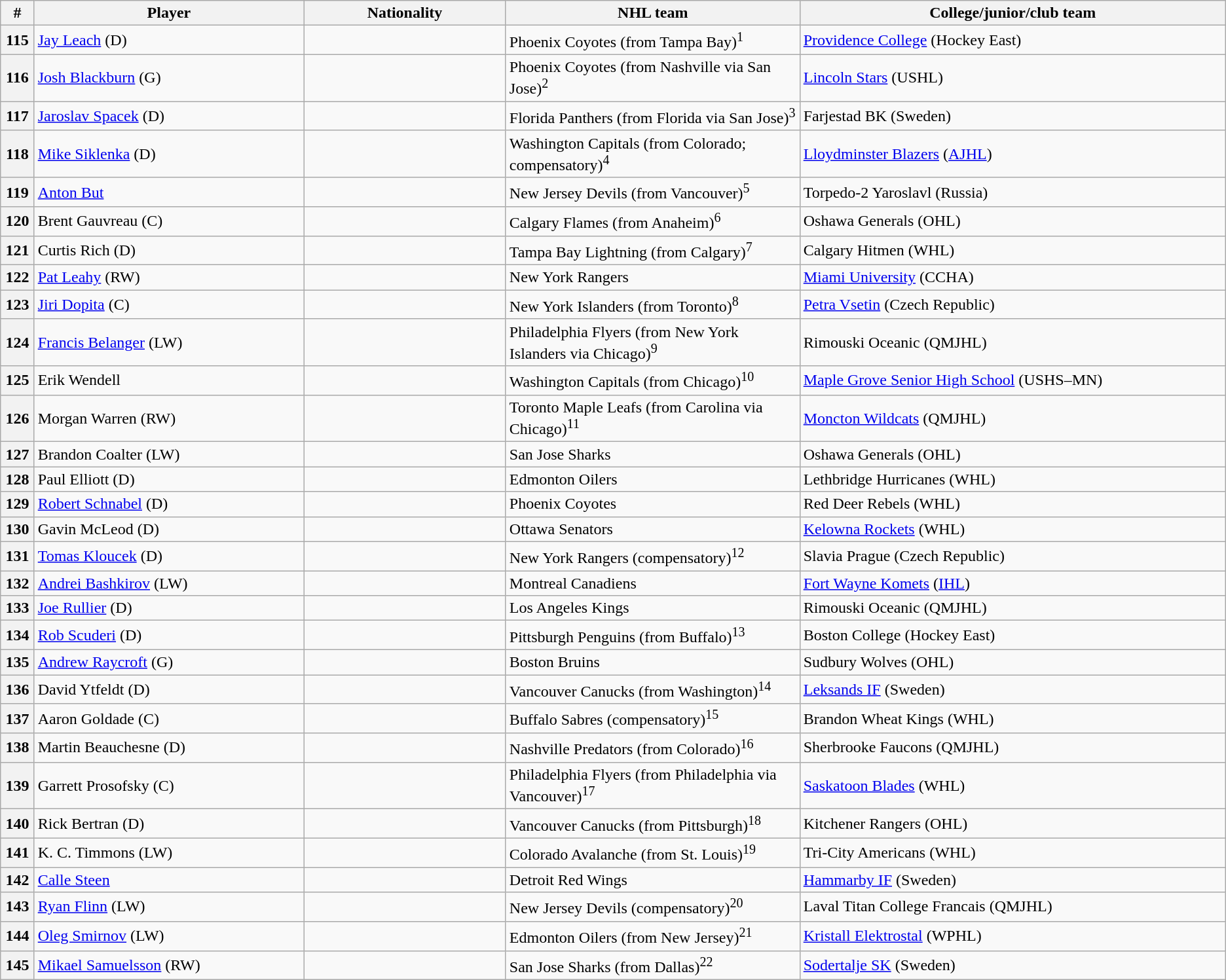<table class="wikitable">
<tr>
<th bgcolor="#DDDDFF" width="2.75%">#</th>
<th bgcolor="#DDDDFF" width="22.0%">Player</th>
<th bgcolor="#DDDDFF" width="16.5%">Nationality</th>
<th bgcolor="#DDDDFF" width="24.0%">NHL team</th>
<th bgcolor="#DDDDFF" width="100.0%">College/junior/club team</th>
</tr>
<tr>
<th>115</th>
<td><a href='#'>Jay Leach</a> (D)</td>
<td></td>
<td>Phoenix Coyotes (from Tampa Bay)<sup>1</sup></td>
<td><a href='#'>Providence College</a> (Hockey East)</td>
</tr>
<tr>
<th>116</th>
<td><a href='#'>Josh Blackburn</a> (G)</td>
<td></td>
<td>Phoenix Coyotes (from Nashville via San Jose)<sup>2</sup></td>
<td><a href='#'>Lincoln Stars</a> (USHL)</td>
</tr>
<tr>
<th>117</th>
<td><a href='#'>Jaroslav Spacek</a> (D)</td>
<td></td>
<td>Florida Panthers (from Florida via San Jose)<sup>3</sup></td>
<td>Farjestad BK (Sweden)</td>
</tr>
<tr>
<th>118</th>
<td><a href='#'>Mike Siklenka</a> (D)</td>
<td></td>
<td>Washington Capitals (from Colorado; compensatory)<sup>4</sup></td>
<td><a href='#'>Lloydminster Blazers</a> (<a href='#'>AJHL</a>)</td>
</tr>
<tr>
<th>119</th>
<td><a href='#'>Anton But</a></td>
<td></td>
<td>New Jersey Devils (from Vancouver)<sup>5</sup></td>
<td>Torpedo-2 Yaroslavl (Russia)</td>
</tr>
<tr>
<th>120</th>
<td>Brent Gauvreau (C)</td>
<td></td>
<td>Calgary Flames (from Anaheim)<sup>6</sup></td>
<td>Oshawa Generals (OHL)</td>
</tr>
<tr>
<th>121</th>
<td>Curtis Rich (D)</td>
<td></td>
<td>Tampa Bay Lightning (from Calgary)<sup>7</sup></td>
<td>Calgary Hitmen (WHL)</td>
</tr>
<tr>
<th>122</th>
<td><a href='#'>Pat Leahy</a> (RW)</td>
<td></td>
<td>New York Rangers</td>
<td><a href='#'>Miami University</a> (CCHA)</td>
</tr>
<tr>
<th>123</th>
<td><a href='#'>Jiri Dopita</a> (C)</td>
<td></td>
<td>New York Islanders (from Toronto)<sup>8</sup></td>
<td><a href='#'>Petra Vsetin</a> (Czech Republic)</td>
</tr>
<tr>
<th>124</th>
<td><a href='#'>Francis Belanger</a> (LW)</td>
<td></td>
<td>Philadelphia Flyers (from New York Islanders via Chicago)<sup>9</sup></td>
<td>Rimouski Oceanic (QMJHL)</td>
</tr>
<tr>
<th>125</th>
<td>Erik Wendell</td>
<td></td>
<td>Washington Capitals (from Chicago)<sup>10</sup></td>
<td><a href='#'>Maple Grove Senior High School</a> (USHS–MN)</td>
</tr>
<tr>
<th>126</th>
<td>Morgan Warren (RW)</td>
<td></td>
<td>Toronto Maple Leafs (from Carolina via Chicago)<sup>11</sup></td>
<td><a href='#'>Moncton Wildcats</a> (QMJHL)</td>
</tr>
<tr>
<th>127</th>
<td>Brandon Coalter (LW)</td>
<td></td>
<td>San Jose Sharks</td>
<td>Oshawa Generals (OHL)</td>
</tr>
<tr>
<th>128</th>
<td>Paul Elliott (D)</td>
<td></td>
<td>Edmonton Oilers</td>
<td>Lethbridge Hurricanes (WHL)</td>
</tr>
<tr>
<th>129</th>
<td><a href='#'>Robert Schnabel</a> (D)</td>
<td></td>
<td>Phoenix Coyotes</td>
<td>Red Deer Rebels (WHL)</td>
</tr>
<tr>
<th>130</th>
<td>Gavin McLeod (D)</td>
<td></td>
<td>Ottawa Senators</td>
<td><a href='#'>Kelowna Rockets</a> (WHL)</td>
</tr>
<tr>
<th>131</th>
<td><a href='#'>Tomas Kloucek</a> (D)</td>
<td></td>
<td>New York Rangers (compensatory)<sup>12</sup></td>
<td>Slavia Prague (Czech Republic)</td>
</tr>
<tr>
<th>132</th>
<td><a href='#'>Andrei Bashkirov</a> (LW)</td>
<td></td>
<td>Montreal Canadiens</td>
<td><a href='#'>Fort Wayne Komets</a> (<a href='#'>IHL</a>)</td>
</tr>
<tr>
<th>133</th>
<td><a href='#'>Joe Rullier</a> (D)</td>
<td></td>
<td>Los Angeles Kings</td>
<td>Rimouski Oceanic (QMJHL)</td>
</tr>
<tr>
<th>134</th>
<td><a href='#'>Rob Scuderi</a> (D)</td>
<td></td>
<td>Pittsburgh Penguins (from Buffalo)<sup>13</sup></td>
<td>Boston College (Hockey East)</td>
</tr>
<tr>
<th>135</th>
<td><a href='#'>Andrew Raycroft</a> (G)</td>
<td></td>
<td>Boston Bruins</td>
<td>Sudbury Wolves (OHL)</td>
</tr>
<tr>
<th>136</th>
<td>David Ytfeldt (D)</td>
<td></td>
<td>Vancouver Canucks (from Washington)<sup>14</sup></td>
<td><a href='#'>Leksands IF</a> (Sweden)</td>
</tr>
<tr>
<th>137</th>
<td>Aaron Goldade (C)</td>
<td></td>
<td>Buffalo Sabres (compensatory)<sup>15</sup></td>
<td>Brandon Wheat Kings (WHL)</td>
</tr>
<tr>
<th>138</th>
<td>Martin Beauchesne (D)</td>
<td></td>
<td>Nashville Predators (from Colorado)<sup>16</sup></td>
<td>Sherbrooke Faucons (QMJHL)</td>
</tr>
<tr>
<th>139</th>
<td>Garrett Prosofsky (C)</td>
<td></td>
<td>Philadelphia Flyers (from Philadelphia via Vancouver)<sup>17</sup></td>
<td><a href='#'>Saskatoon Blades</a> (WHL)</td>
</tr>
<tr>
<th>140</th>
<td>Rick Bertran (D)</td>
<td></td>
<td>Vancouver Canucks (from Pittsburgh)<sup>18</sup></td>
<td>Kitchener Rangers (OHL)</td>
</tr>
<tr>
<th>141</th>
<td>K. C. Timmons (LW)</td>
<td></td>
<td>Colorado Avalanche (from St. Louis)<sup>19</sup></td>
<td>Tri-City Americans (WHL)</td>
</tr>
<tr>
<th>142</th>
<td><a href='#'>Calle Steen</a></td>
<td></td>
<td>Detroit Red Wings</td>
<td><a href='#'>Hammarby IF</a> (Sweden)</td>
</tr>
<tr>
<th>143</th>
<td><a href='#'>Ryan Flinn</a> (LW)</td>
<td></td>
<td>New Jersey Devils (compensatory)<sup>20</sup></td>
<td>Laval Titan College Francais (QMJHL)</td>
</tr>
<tr>
<th>144</th>
<td><a href='#'>Oleg Smirnov</a> (LW)</td>
<td></td>
<td>Edmonton Oilers (from New Jersey)<sup>21</sup></td>
<td><a href='#'>Kristall Elektrostal</a> (WPHL)</td>
</tr>
<tr>
<th>145</th>
<td><a href='#'>Mikael Samuelsson</a> (RW)</td>
<td></td>
<td>San Jose Sharks (from Dallas)<sup>22</sup></td>
<td><a href='#'>Sodertalje SK</a> (Sweden)</td>
</tr>
</table>
